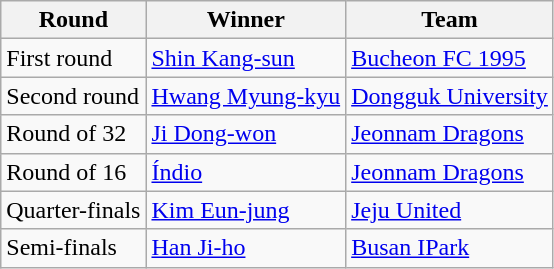<table class="wikitable">
<tr>
<th>Round</th>
<th>Winner</th>
<th>Team</th>
</tr>
<tr>
<td>First round</td>
<td> <a href='#'>Shin Kang-sun</a></td>
<td><a href='#'>Bucheon FC 1995</a></td>
</tr>
<tr>
<td>Second round</td>
<td> <a href='#'>Hwang Myung-kyu</a></td>
<td><a href='#'>Dongguk University</a></td>
</tr>
<tr>
<td>Round of 32</td>
<td> <a href='#'>Ji Dong-won</a></td>
<td><a href='#'>Jeonnam Dragons</a></td>
</tr>
<tr>
<td>Round of 16</td>
<td> <a href='#'>Índio</a></td>
<td><a href='#'>Jeonnam Dragons</a></td>
</tr>
<tr>
<td>Quarter-finals</td>
<td> <a href='#'>Kim Eun-jung</a></td>
<td><a href='#'>Jeju United</a></td>
</tr>
<tr>
<td>Semi-finals</td>
<td> <a href='#'>Han Ji-ho</a></td>
<td><a href='#'>Busan IPark</a></td>
</tr>
</table>
